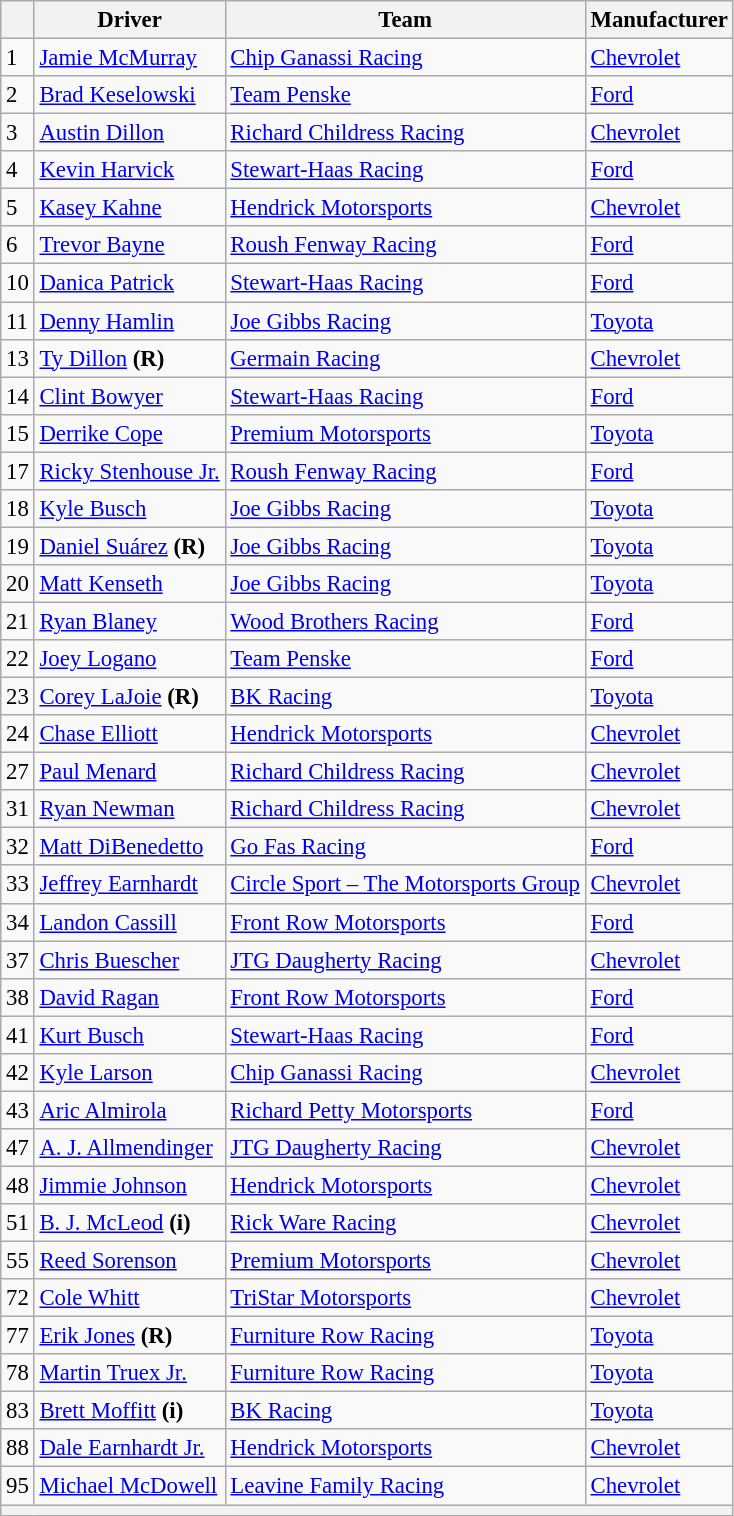<table class="wikitable" style="font-size:95%">
<tr>
<th></th>
<th>Driver</th>
<th>Team</th>
<th>Manufacturer</th>
</tr>
<tr>
<td>1</td>
<td><a href='#'>Jamie McMurray</a></td>
<td><a href='#'>Chip Ganassi Racing</a></td>
<td><a href='#'>Chevrolet</a></td>
</tr>
<tr>
<td>2</td>
<td><a href='#'>Brad Keselowski</a></td>
<td><a href='#'>Team Penske</a></td>
<td><a href='#'>Ford</a></td>
</tr>
<tr>
<td>3</td>
<td><a href='#'>Austin Dillon</a></td>
<td><a href='#'>Richard Childress Racing</a></td>
<td><a href='#'>Chevrolet</a></td>
</tr>
<tr>
<td>4</td>
<td><a href='#'>Kevin Harvick</a></td>
<td><a href='#'>Stewart-Haas Racing</a></td>
<td><a href='#'>Ford</a></td>
</tr>
<tr>
<td>5</td>
<td><a href='#'>Kasey Kahne</a></td>
<td><a href='#'>Hendrick Motorsports</a></td>
<td><a href='#'>Chevrolet</a></td>
</tr>
<tr>
<td>6</td>
<td><a href='#'>Trevor Bayne</a></td>
<td><a href='#'>Roush Fenway Racing</a></td>
<td><a href='#'>Ford</a></td>
</tr>
<tr>
<td>10</td>
<td><a href='#'>Danica Patrick</a></td>
<td><a href='#'>Stewart-Haas Racing</a></td>
<td><a href='#'>Ford</a></td>
</tr>
<tr>
<td>11</td>
<td><a href='#'>Denny Hamlin</a></td>
<td><a href='#'>Joe Gibbs Racing</a></td>
<td><a href='#'>Toyota</a></td>
</tr>
<tr>
<td>13</td>
<td><a href='#'>Ty Dillon</a> <strong>(R)</strong></td>
<td><a href='#'>Germain Racing</a></td>
<td><a href='#'>Chevrolet</a></td>
</tr>
<tr>
<td>14</td>
<td><a href='#'>Clint Bowyer</a></td>
<td><a href='#'>Stewart-Haas Racing</a></td>
<td><a href='#'>Ford</a></td>
</tr>
<tr>
<td>15</td>
<td><a href='#'>Derrike Cope</a></td>
<td><a href='#'>Premium Motorsports</a></td>
<td><a href='#'>Toyota</a></td>
</tr>
<tr>
<td>17</td>
<td><a href='#'>Ricky Stenhouse Jr.</a></td>
<td><a href='#'>Roush Fenway Racing</a></td>
<td><a href='#'>Ford</a></td>
</tr>
<tr>
<td>18</td>
<td><a href='#'>Kyle Busch</a></td>
<td><a href='#'>Joe Gibbs Racing</a></td>
<td><a href='#'>Toyota</a></td>
</tr>
<tr>
<td>19</td>
<td><a href='#'>Daniel Suárez</a> <strong>(R)</strong></td>
<td><a href='#'>Joe Gibbs Racing</a></td>
<td><a href='#'>Toyota</a></td>
</tr>
<tr>
<td>20</td>
<td><a href='#'>Matt Kenseth</a></td>
<td><a href='#'>Joe Gibbs Racing</a></td>
<td><a href='#'>Toyota</a></td>
</tr>
<tr>
<td>21</td>
<td><a href='#'>Ryan Blaney</a></td>
<td><a href='#'>Wood Brothers Racing</a></td>
<td><a href='#'>Ford</a></td>
</tr>
<tr>
<td>22</td>
<td><a href='#'>Joey Logano</a></td>
<td><a href='#'>Team Penske</a></td>
<td><a href='#'>Ford</a></td>
</tr>
<tr>
<td>23</td>
<td><a href='#'>Corey LaJoie</a> <strong>(R)</strong></td>
<td><a href='#'>BK Racing</a></td>
<td><a href='#'>Toyota</a></td>
</tr>
<tr>
<td>24</td>
<td><a href='#'>Chase Elliott</a></td>
<td><a href='#'>Hendrick Motorsports</a></td>
<td><a href='#'>Chevrolet</a></td>
</tr>
<tr>
<td>27</td>
<td><a href='#'>Paul Menard</a></td>
<td><a href='#'>Richard Childress Racing</a></td>
<td><a href='#'>Chevrolet</a></td>
</tr>
<tr>
<td>31</td>
<td><a href='#'>Ryan Newman</a></td>
<td><a href='#'>Richard Childress Racing</a></td>
<td><a href='#'>Chevrolet</a></td>
</tr>
<tr>
<td>32</td>
<td><a href='#'>Matt DiBenedetto</a></td>
<td><a href='#'>Go Fas Racing</a></td>
<td><a href='#'>Ford</a></td>
</tr>
<tr>
<td>33</td>
<td><a href='#'>Jeffrey Earnhardt</a></td>
<td><a href='#'>Circle Sport – The Motorsports Group</a></td>
<td><a href='#'>Chevrolet</a></td>
</tr>
<tr>
<td>34</td>
<td><a href='#'>Landon Cassill</a></td>
<td><a href='#'>Front Row Motorsports</a></td>
<td><a href='#'>Ford</a></td>
</tr>
<tr>
<td>37</td>
<td><a href='#'>Chris Buescher</a></td>
<td><a href='#'>JTG Daugherty Racing</a></td>
<td><a href='#'>Chevrolet</a></td>
</tr>
<tr>
<td>38</td>
<td><a href='#'>David Ragan</a></td>
<td><a href='#'>Front Row Motorsports</a></td>
<td><a href='#'>Ford</a></td>
</tr>
<tr>
<td>41</td>
<td><a href='#'>Kurt Busch</a></td>
<td><a href='#'>Stewart-Haas Racing</a></td>
<td><a href='#'>Ford</a></td>
</tr>
<tr>
<td>42</td>
<td><a href='#'>Kyle Larson</a></td>
<td><a href='#'>Chip Ganassi Racing</a></td>
<td><a href='#'>Chevrolet</a></td>
</tr>
<tr>
<td>43</td>
<td><a href='#'>Aric Almirola</a></td>
<td><a href='#'>Richard Petty Motorsports</a></td>
<td><a href='#'>Ford</a></td>
</tr>
<tr>
<td>47</td>
<td><a href='#'>A. J. Allmendinger</a></td>
<td><a href='#'>JTG Daugherty Racing</a></td>
<td><a href='#'>Chevrolet</a></td>
</tr>
<tr>
<td>48</td>
<td><a href='#'>Jimmie Johnson</a></td>
<td><a href='#'>Hendrick Motorsports</a></td>
<td><a href='#'>Chevrolet</a></td>
</tr>
<tr>
<td>51</td>
<td><a href='#'>B. J. McLeod</a> <strong>(i)</strong></td>
<td><a href='#'>Rick Ware Racing</a></td>
<td><a href='#'>Chevrolet</a></td>
</tr>
<tr>
<td>55</td>
<td><a href='#'>Reed Sorenson</a></td>
<td><a href='#'>Premium Motorsports</a></td>
<td><a href='#'>Chevrolet</a></td>
</tr>
<tr>
<td>72</td>
<td><a href='#'>Cole Whitt</a></td>
<td><a href='#'>TriStar Motorsports</a></td>
<td><a href='#'>Chevrolet</a></td>
</tr>
<tr>
<td>77</td>
<td><a href='#'>Erik Jones</a> <strong>(R)</strong></td>
<td><a href='#'>Furniture Row Racing</a></td>
<td><a href='#'>Toyota</a></td>
</tr>
<tr>
<td>78</td>
<td><a href='#'>Martin Truex Jr.</a></td>
<td><a href='#'>Furniture Row Racing</a></td>
<td><a href='#'>Toyota</a></td>
</tr>
<tr>
<td>83</td>
<td><a href='#'>Brett Moffitt</a> <strong>(i)</strong></td>
<td><a href='#'>BK Racing</a></td>
<td><a href='#'>Toyota</a></td>
</tr>
<tr>
<td>88</td>
<td><a href='#'>Dale Earnhardt Jr.</a></td>
<td><a href='#'>Hendrick Motorsports</a></td>
<td><a href='#'>Chevrolet</a></td>
</tr>
<tr>
<td>95</td>
<td><a href='#'>Michael McDowell</a></td>
<td><a href='#'>Leavine Family Racing</a></td>
<td><a href='#'>Chevrolet</a></td>
</tr>
<tr>
<th colspan="4"></th>
</tr>
</table>
